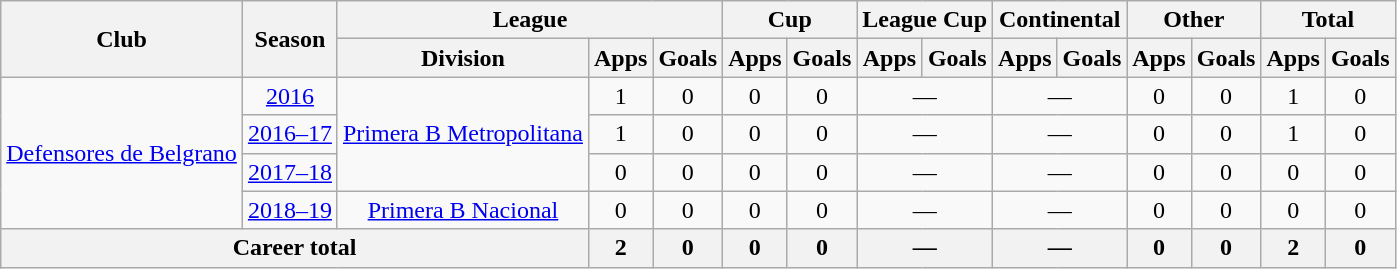<table class="wikitable" style="text-align:center">
<tr>
<th rowspan="2">Club</th>
<th rowspan="2">Season</th>
<th colspan="3">League</th>
<th colspan="2">Cup</th>
<th colspan="2">League Cup</th>
<th colspan="2">Continental</th>
<th colspan="2">Other</th>
<th colspan="2">Total</th>
</tr>
<tr>
<th>Division</th>
<th>Apps</th>
<th>Goals</th>
<th>Apps</th>
<th>Goals</th>
<th>Apps</th>
<th>Goals</th>
<th>Apps</th>
<th>Goals</th>
<th>Apps</th>
<th>Goals</th>
<th>Apps</th>
<th>Goals</th>
</tr>
<tr>
<td rowspan="4"><a href='#'>Defensores de Belgrano</a></td>
<td><a href='#'>2016</a></td>
<td rowspan="3"><a href='#'>Primera B Metropolitana</a></td>
<td>1</td>
<td>0</td>
<td>0</td>
<td>0</td>
<td colspan="2">—</td>
<td colspan="2">—</td>
<td>0</td>
<td>0</td>
<td>1</td>
<td>0</td>
</tr>
<tr>
<td><a href='#'>2016–17</a></td>
<td>1</td>
<td>0</td>
<td>0</td>
<td>0</td>
<td colspan="2">—</td>
<td colspan="2">—</td>
<td>0</td>
<td>0</td>
<td>1</td>
<td>0</td>
</tr>
<tr>
<td><a href='#'>2017–18</a></td>
<td>0</td>
<td>0</td>
<td>0</td>
<td>0</td>
<td colspan="2">—</td>
<td colspan="2">—</td>
<td>0</td>
<td>0</td>
<td>0</td>
<td>0</td>
</tr>
<tr>
<td><a href='#'>2018–19</a></td>
<td rowspan="1"><a href='#'>Primera B Nacional</a></td>
<td>0</td>
<td>0</td>
<td>0</td>
<td>0</td>
<td colspan="2">—</td>
<td colspan="2">—</td>
<td>0</td>
<td>0</td>
<td>0</td>
<td>0</td>
</tr>
<tr>
<th colspan="3">Career total</th>
<th>2</th>
<th>0</th>
<th>0</th>
<th>0</th>
<th colspan="2">—</th>
<th colspan="2">—</th>
<th>0</th>
<th>0</th>
<th>2</th>
<th>0</th>
</tr>
</table>
